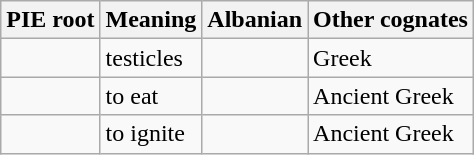<table class="wikitable">
<tr>
<th>PIE root</th>
<th>Meaning</th>
<th>Albanian</th>
<th>Other cognates</th>
</tr>
<tr>
<td><a href='#'></a></td>
<td>testicles</td>
<td><a href='#'></a></td>
<td>Greek </td>
</tr>
<tr>
<td><a href='#'></a></td>
<td>to eat</td>
<td><a href='#'></a></td>
<td>Ancient Greek </td>
</tr>
<tr>
<td><em><a href='#'></a></em></td>
<td>to ignite</td>
<td><a href='#'></a></td>
<td>Ancient Greek </td>
</tr>
</table>
